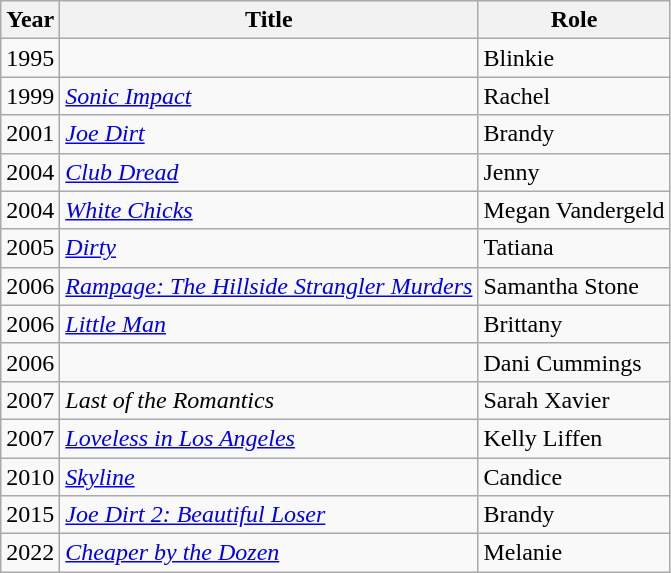<table class="wikitable sortable">
<tr>
<th>Year</th>
<th>Title</th>
<th>Role</th>
</tr>
<tr>
<td>1995</td>
<td><em></em></td>
<td>Blinkie</td>
</tr>
<tr>
<td>1999</td>
<td><em><a href='#'>Sonic Impact</a></em></td>
<td>Rachel</td>
</tr>
<tr>
<td>2001</td>
<td><em><a href='#'>Joe Dirt</a></em></td>
<td>Brandy</td>
</tr>
<tr>
<td>2004</td>
<td><em><a href='#'>Club Dread</a></em></td>
<td>Jenny</td>
</tr>
<tr>
<td>2004</td>
<td><em><a href='#'>White Chicks</a></em></td>
<td>Megan Vandergeld</td>
</tr>
<tr>
<td>2005</td>
<td><em><a href='#'>Dirty</a></em></td>
<td>Tatiana</td>
</tr>
<tr>
<td>2006</td>
<td><em><a href='#'>Rampage: The Hillside Strangler Murders</a></em></td>
<td>Samantha Stone</td>
</tr>
<tr>
<td>2006</td>
<td><em><a href='#'>Little Man</a></em></td>
<td>Brittany</td>
</tr>
<tr>
<td>2006</td>
<td><em></em></td>
<td>Dani Cummings</td>
</tr>
<tr>
<td>2007</td>
<td><em>Last of the Romantics</em></td>
<td>Sarah Xavier</td>
</tr>
<tr>
<td>2007</td>
<td><em><a href='#'>Loveless in Los Angeles</a></em></td>
<td>Kelly Liffen</td>
</tr>
<tr>
<td>2010</td>
<td><em><a href='#'>Skyline</a></em></td>
<td>Candice</td>
</tr>
<tr>
<td>2015</td>
<td><em><a href='#'>Joe Dirt 2: Beautiful Loser</a></em></td>
<td>Brandy</td>
</tr>
<tr>
<td>2022</td>
<td><em><a href='#'>Cheaper by the Dozen</a></em></td>
<td>Melanie</td>
</tr>
</table>
